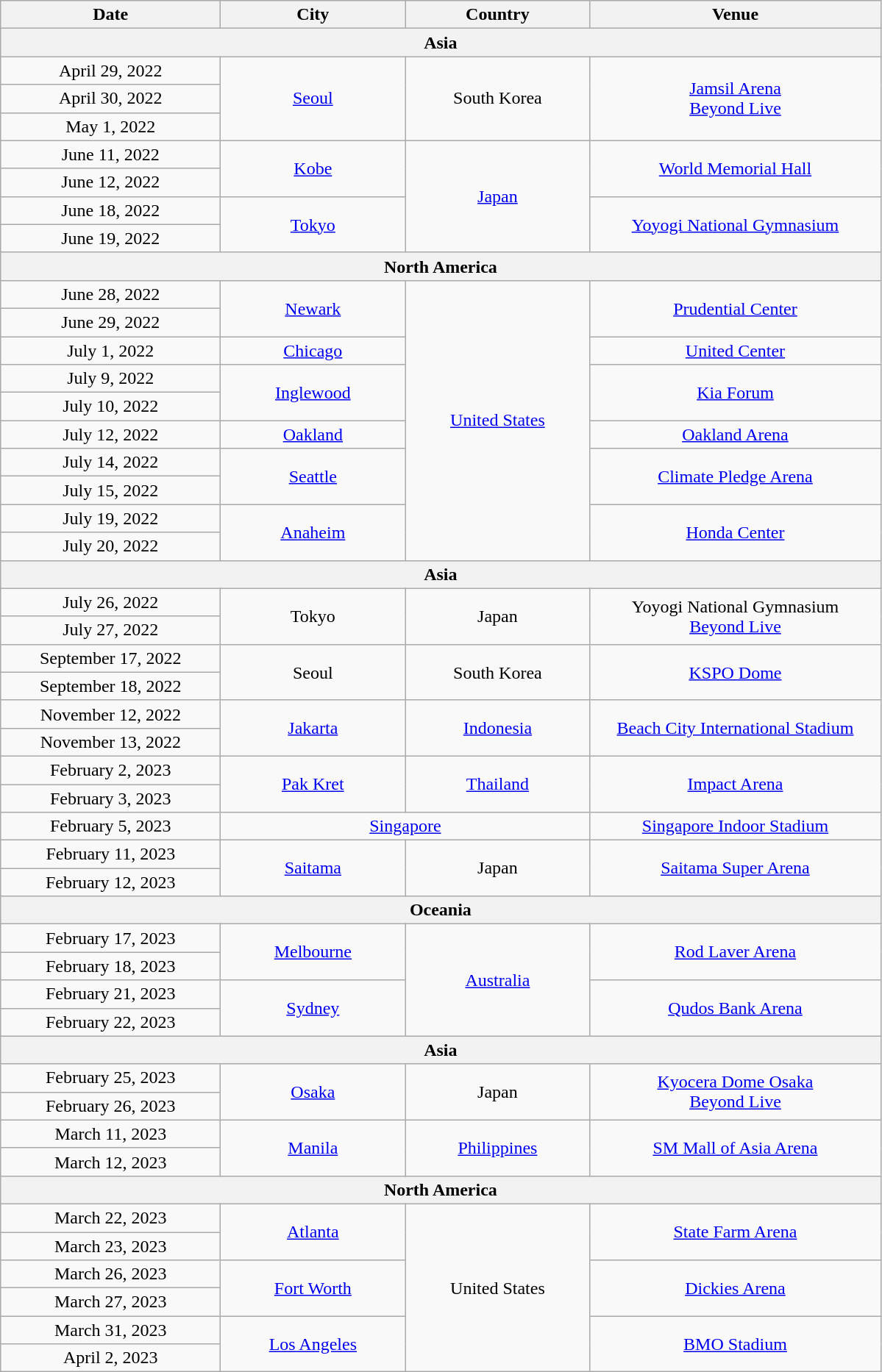<table class="wikitable plainrowheaders" style="text-align:center;">
<tr>
<th scope="col" style="width:12em">Date</th>
<th scope="col" style="width:10em">City</th>
<th scope="col" style="width:10em">Country</th>
<th scope="col" style="width:16em">Venue</th>
</tr>
<tr>
<th colspan="4">Asia</th>
</tr>
<tr>
<td>April 29, 2022</td>
<td rowspan="3"><a href='#'>Seoul</a></td>
<td rowspan="3">South Korea</td>
<td rowspan="3"><a href='#'>Jamsil Arena</a><br><a href='#'>Beyond Live</a></td>
</tr>
<tr>
<td>April 30, 2022</td>
</tr>
<tr>
<td>May 1, 2022</td>
</tr>
<tr>
<td>June 11, 2022</td>
<td rowspan="2"><a href='#'>Kobe</a></td>
<td rowspan="4"><a href='#'>Japan</a></td>
<td rowspan="2"><a href='#'>World Memorial Hall</a></td>
</tr>
<tr>
<td>June 12, 2022</td>
</tr>
<tr>
<td>June 18, 2022</td>
<td rowspan="2"><a href='#'>Tokyo</a></td>
<td rowspan="2"><a href='#'>Yoyogi National Gymnasium</a></td>
</tr>
<tr>
<td>June 19, 2022</td>
</tr>
<tr>
<th colspan="4">North America</th>
</tr>
<tr>
<td>June 28, 2022</td>
<td rowspan="2"><a href='#'>Newark</a></td>
<td rowspan="10"><a href='#'>United States</a></td>
<td rowspan="2"><a href='#'>Prudential Center</a></td>
</tr>
<tr>
<td>June 29, 2022</td>
</tr>
<tr>
<td>July 1, 2022</td>
<td><a href='#'>Chicago</a></td>
<td><a href='#'>United Center</a></td>
</tr>
<tr>
<td>July 9, 2022</td>
<td rowspan="2"><a href='#'>Inglewood</a></td>
<td rowspan="2"><a href='#'>Kia Forum</a></td>
</tr>
<tr>
<td>July 10, 2022</td>
</tr>
<tr>
<td>July 12, 2022</td>
<td><a href='#'>Oakland</a></td>
<td><a href='#'>Oakland Arena</a></td>
</tr>
<tr>
<td>July 14, 2022</td>
<td rowspan="2"><a href='#'>Seattle</a></td>
<td rowspan="2"><a href='#'>Climate Pledge Arena</a></td>
</tr>
<tr>
<td>July 15, 2022</td>
</tr>
<tr>
<td>July 19, 2022</td>
<td rowspan="2"><a href='#'>Anaheim</a></td>
<td rowspan="2"><a href='#'>Honda Center</a></td>
</tr>
<tr>
<td>July 20, 2022</td>
</tr>
<tr>
<th colspan="4">Asia</th>
</tr>
<tr>
<td>July 26, 2022</td>
<td rowspan="2">Tokyo</td>
<td rowspan="2">Japan</td>
<td rowspan="2">Yoyogi National Gymnasium<br><a href='#'>Beyond Live</a></td>
</tr>
<tr>
<td>July 27, 2022</td>
</tr>
<tr>
<td>September 17, 2022</td>
<td rowspan="2">Seoul</td>
<td rowspan="2">South Korea</td>
<td rowspan="2"><a href='#'>KSPO Dome</a></td>
</tr>
<tr>
<td>September 18, 2022</td>
</tr>
<tr>
<td>November 12, 2022</td>
<td rowspan="2"><a href='#'>Jakarta</a></td>
<td rowspan="2"><a href='#'>Indonesia</a></td>
<td rowspan="2"><a href='#'>Beach City International Stadium</a></td>
</tr>
<tr>
<td>November 13, 2022</td>
</tr>
<tr>
<td>February 2, 2023</td>
<td rowspan="2"><a href='#'>Pak Kret</a></td>
<td rowspan="2"><a href='#'>Thailand</a></td>
<td rowspan="2"><a href='#'>Impact Arena</a></td>
</tr>
<tr>
<td>February 3, 2023</td>
</tr>
<tr>
<td>February 5, 2023</td>
<td colspan="2"><a href='#'>Singapore</a></td>
<td><a href='#'>Singapore Indoor Stadium</a></td>
</tr>
<tr>
<td>February 11, 2023</td>
<td rowspan="2"><a href='#'>Saitama</a></td>
<td rowspan="2">Japan</td>
<td rowspan="2"><a href='#'>Saitama Super Arena</a></td>
</tr>
<tr>
<td>February 12, 2023</td>
</tr>
<tr>
<th colspan="4">Oceania</th>
</tr>
<tr>
<td>February 17, 2023</td>
<td rowspan="2"><a href='#'>Melbourne</a></td>
<td rowspan="4"><a href='#'>Australia</a></td>
<td rowspan="2"><a href='#'>Rod Laver Arena</a></td>
</tr>
<tr>
<td>February 18, 2023</td>
</tr>
<tr>
<td>February 21, 2023</td>
<td rowspan="2"><a href='#'>Sydney</a></td>
<td rowspan="2"><a href='#'>Qudos Bank Arena</a></td>
</tr>
<tr>
<td>February 22, 2023</td>
</tr>
<tr>
<th colspan="4">Asia</th>
</tr>
<tr>
<td>February 25, 2023</td>
<td rowspan="2"><a href='#'>Osaka</a></td>
<td rowspan="2">Japan</td>
<td rowspan="2"><a href='#'>Kyocera Dome Osaka</a><br><a href='#'>Beyond Live</a></td>
</tr>
<tr>
<td>February 26, 2023</td>
</tr>
<tr>
<td>March 11, 2023</td>
<td rowspan="2"><a href='#'>Manila</a></td>
<td rowspan="2"><a href='#'>Philippines</a></td>
<td rowspan="2"><a href='#'>SM Mall of Asia Arena</a></td>
</tr>
<tr>
<td>March 12, 2023</td>
</tr>
<tr>
<th colspan="4">North America</th>
</tr>
<tr>
<td>March 22, 2023</td>
<td rowspan="2"><a href='#'>Atlanta</a></td>
<td rowspan="6">United States</td>
<td rowspan="2"><a href='#'>State Farm Arena</a></td>
</tr>
<tr>
<td>March 23, 2023</td>
</tr>
<tr>
<td>March 26, 2023</td>
<td rowspan="2"><a href='#'>Fort Worth</a></td>
<td rowspan="2"><a href='#'>Dickies Arena</a></td>
</tr>
<tr>
<td>March 27, 2023</td>
</tr>
<tr>
<td>March 31, 2023</td>
<td rowspan="2"><a href='#'>Los Angeles</a></td>
<td rowspan="2"><a href='#'>BMO Stadium</a></td>
</tr>
<tr>
<td>April 2, 2023</td>
</tr>
</table>
